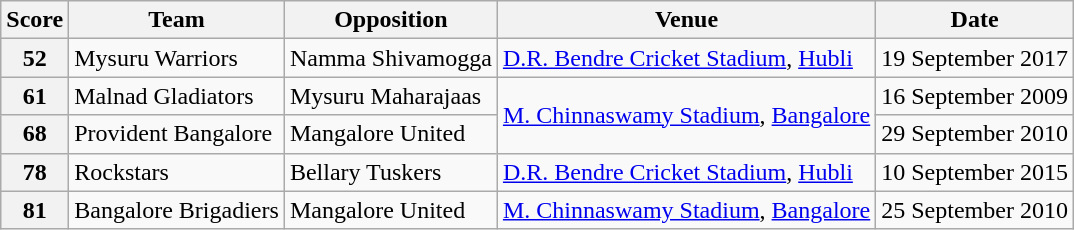<table class="wikitable">
<tr>
<th>Score</th>
<th>Team</th>
<th>Opposition</th>
<th>Venue</th>
<th>Date</th>
</tr>
<tr>
<th>52</th>
<td>Mysuru Warriors</td>
<td>Namma Shivamogga</td>
<td><a href='#'>D.R. Bendre Cricket Stadium</a>, <a href='#'>Hubli</a></td>
<td>19 September 2017</td>
</tr>
<tr>
<th>61</th>
<td>Malnad Gladiators</td>
<td>Mysuru Maharajaas</td>
<td rowspan="2"><a href='#'>M. Chinnaswamy Stadium</a>, <a href='#'>Bangalore</a></td>
<td>16 September 2009</td>
</tr>
<tr>
<th>68</th>
<td>Provident Bangalore</td>
<td>Mangalore United</td>
<td>29 September 2010</td>
</tr>
<tr>
<th>78</th>
<td>Rockstars</td>
<td>Bellary Tuskers</td>
<td><a href='#'>D.R. Bendre Cricket Stadium</a>, <a href='#'>Hubli</a></td>
<td>10 September 2015</td>
</tr>
<tr>
<th>81</th>
<td>Bangalore Brigadiers</td>
<td>Mangalore United</td>
<td><a href='#'>M. Chinnaswamy Stadium</a>, <a href='#'>Bangalore</a></td>
<td>25 September 2010</td>
</tr>
</table>
